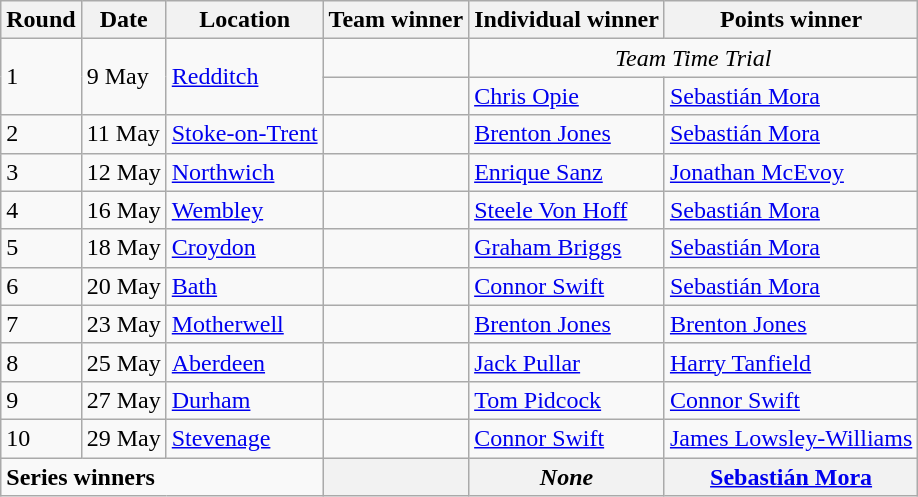<table class=wikitable>
<tr>
<th>Round</th>
<th>Date</th>
<th>Location</th>
<th>Team winner</th>
<th>Individual winner</th>
<th>Points winner</th>
</tr>
<tr>
<td rowspan=2>1</td>
<td rowspan=2>9 May</td>
<td rowspan=2><a href='#'>Redditch</a></td>
<td></td>
<td colspan=2 align=center><em>Team Time Trial</em></td>
</tr>
<tr>
<td></td>
<td><a href='#'>Chris Opie</a></td>
<td><a href='#'>Sebastián Mora</a></td>
</tr>
<tr>
<td>2</td>
<td>11 May</td>
<td><a href='#'>Stoke-on-Trent</a></td>
<td></td>
<td><a href='#'>Brenton Jones</a></td>
<td><a href='#'>Sebastián Mora</a></td>
</tr>
<tr>
<td>3</td>
<td>12 May</td>
<td><a href='#'>Northwich</a></td>
<td></td>
<td><a href='#'>Enrique Sanz</a></td>
<td><a href='#'>Jonathan McEvoy</a></td>
</tr>
<tr>
<td>4</td>
<td>16 May</td>
<td><a href='#'>Wembley</a></td>
<td></td>
<td><a href='#'>Steele Von Hoff</a></td>
<td><a href='#'>Sebastián Mora</a></td>
</tr>
<tr>
<td>5</td>
<td>18 May</td>
<td><a href='#'>Croydon</a></td>
<td></td>
<td><a href='#'>Graham Briggs</a></td>
<td><a href='#'>Sebastián Mora</a></td>
</tr>
<tr>
<td>6</td>
<td>20 May</td>
<td><a href='#'>Bath</a></td>
<td></td>
<td><a href='#'>Connor Swift</a></td>
<td><a href='#'>Sebastián Mora</a></td>
</tr>
<tr>
<td>7</td>
<td>23 May</td>
<td><a href='#'>Motherwell</a></td>
<td></td>
<td><a href='#'>Brenton Jones</a></td>
<td><a href='#'>Brenton Jones</a></td>
</tr>
<tr>
<td>8</td>
<td>25 May</td>
<td><a href='#'>Aberdeen</a></td>
<td></td>
<td><a href='#'>Jack Pullar</a></td>
<td><a href='#'>Harry Tanfield</a></td>
</tr>
<tr>
<td>9</td>
<td>27 May</td>
<td><a href='#'>Durham</a></td>
<td></td>
<td><a href='#'>Tom Pidcock</a></td>
<td><a href='#'>Connor Swift</a></td>
</tr>
<tr>
<td>10</td>
<td>29 May</td>
<td><a href='#'>Stevenage</a></td>
<td></td>
<td><a href='#'>Connor Swift</a></td>
<td><a href='#'>James Lowsley-Williams</a></td>
</tr>
<tr>
<td colspan="3"><strong>Series winners</strong></td>
<th></th>
<th><em>None</em></th>
<th><a href='#'>Sebastián Mora</a></th>
</tr>
</table>
